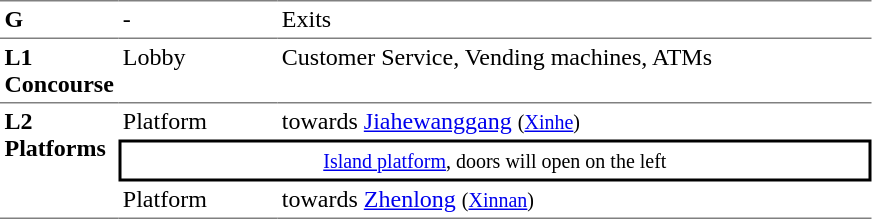<table table border=0 cellspacing=0 cellpadding=3>
<tr>
<td style="border-top:solid 1px gray;" width=50 valign=top><strong>G</strong></td>
<td style="border-top:solid 1px gray;" width=100 valign=top>-</td>
<td style="border-top:solid 1px gray;" width=390 valign=top>Exits</td>
</tr>
<tr>
<td style="border-bottom:solid 1px gray; border-top:solid 1px gray;" valign=top width=50><strong>L1<br>Concourse</strong></td>
<td style="border-bottom:solid 1px gray; border-top:solid 1px gray;" valign=top width=100>Lobby</td>
<td style="border-bottom:solid 1px gray; border-top:solid 1px gray;" valign=top width=390>Customer Service, Vending machines, ATMs</td>
</tr>
<tr>
<td style="border-bottom:solid 1px gray;" rowspan=4 valign=top><strong>L2<br>Platforms</strong></td>
<td>Platform </td>
<td>  towards <a href='#'>Jiahewanggang</a> <small>(<a href='#'>Xinhe</a>)</small></td>
</tr>
<tr>
<td style="border-right:solid 2px black;border-left:solid 2px black;border-top:solid 2px black;border-bottom:solid 2px black;text-align:center;" colspan=2><small><a href='#'>Island platform</a>, doors will open on the left</small></td>
</tr>
<tr>
<td style="border-bottom:solid 1px gray;">Platform </td>
<td style="border-bottom:solid 1px gray;"> towards <a href='#'>Zhenlong</a> <small>(<a href='#'>Xinnan</a>)</small> </td>
</tr>
</table>
